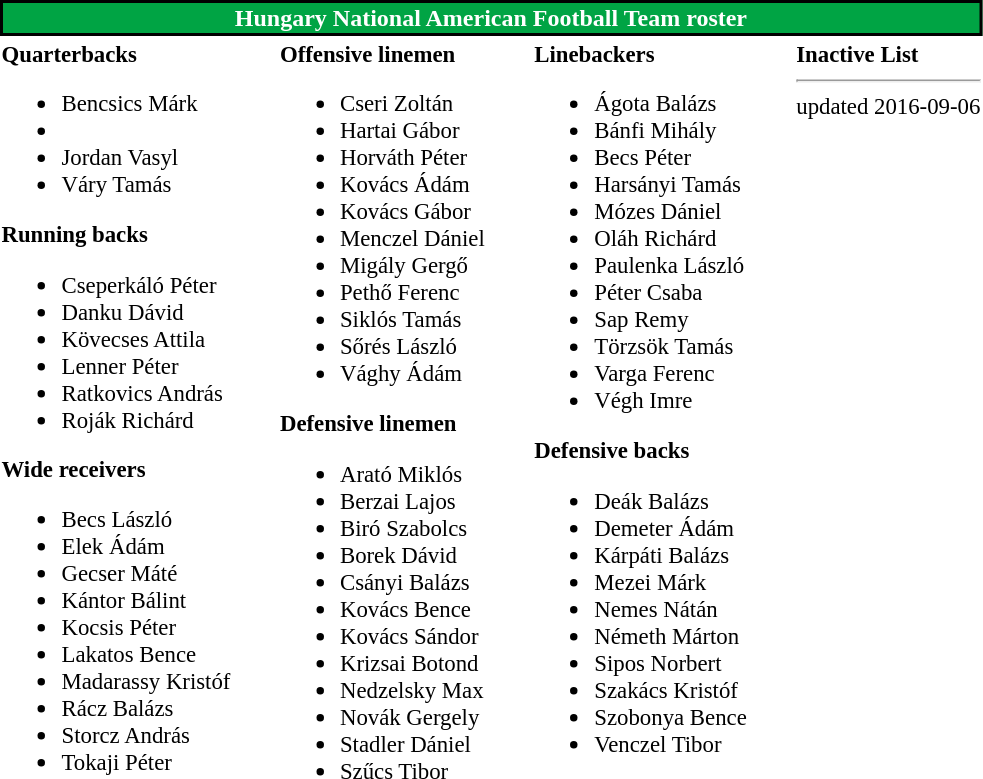<table class="toccolours" style="text-align: left;">
<tr>
<th colspan="7" style="text-align:center; background-color: #00a444; color:white; border:2px solid #000000;">Hungary National American Football Team roster</th>
</tr>
<tr>
<td style="font-size: 95%;" valign="top"><strong>Quarterbacks</strong><br><ul><li>Bencsics Márk</li><li></li><li>Jordan Vasyl</li><li>Váry Tamás</li></ul><strong>Running backs</strong><ul><li>Cseperkáló Péter</li><li>Danku Dávid</li><li>Kövecses Attila</li><li>Lenner Péter</li><li>Ratkovics András</li><li>Roják Richárd</li></ul><strong>Wide receivers</strong><ul><li>Becs László</li><li>Elek Ádám</li><li>Gecser Máté</li><li>Kántor Bálint</li><li>Kocsis Péter</li><li>Lakatos Bence</li><li>Madarassy Kristóf</li><li>Rácz Balázs</li><li>Storcz András</li><li>Tokaji Péter</li></ul></td>
<td style="width: 25px;"></td>
<td style="font-size: 95%;" valign="top"><strong>Offensive linemen</strong><br><ul><li>Cseri Zoltán</li><li>Hartai Gábor</li><li>Horváth Péter</li><li>Kovács Ádám</li><li>Kovács Gábor</li><li>Menczel Dániel</li><li>Migály Gergő</li><li>Pethő Ferenc</li><li>Siklós Tamás</li><li>Sőrés László</li><li>Vághy Ádám</li></ul><strong>Defensive linemen</strong><ul><li>Arató Miklós</li><li>Berzai Lajos</li><li>Biró Szabolcs</li><li>Borek Dávid</li><li>Csányi Balázs</li><li>Kovács Bence</li><li>Kovács Sándor</li><li>Krizsai Botond</li><li>Nedzelsky Max</li><li>Novák Gergely</li><li>Stadler Dániel</li><li>Szűcs Tibor</li></ul></td>
<td style="width: 25px;"></td>
<td style="font-size: 95%;" valign="top"><strong>Linebackers </strong><br><ul><li>Ágota Balázs</li><li>Bánfi Mihály</li><li>Becs Péter</li><li>Harsányi Tamás</li><li>Mózes Dániel</li><li>Oláh Richárd</li><li>Paulenka László</li><li>Péter Csaba</li><li>Sap Remy</li><li>Törzsök Tamás</li><li>Varga Ferenc</li><li>Végh Imre</li></ul><strong>Defensive backs</strong><ul><li>Deák Balázs</li><li>Demeter Ádám</li><li>Kárpáti Balázs</li><li>Mezei Márk</li><li>Nemes Nátán</li><li>Németh Márton</li><li>Sipos Norbert</li><li>Szakács Kristóf</li><li>Szobonya Bence</li><li>Venczel Tibor</li></ul></td>
<td style="width: 25px;"></td>
<td style="font-size: 95%;" valign="top"><strong>Inactive List</strong><br><hr>
<span></span> updated 2016-09-06<br></td>
</tr>
<tr>
</tr>
</table>
